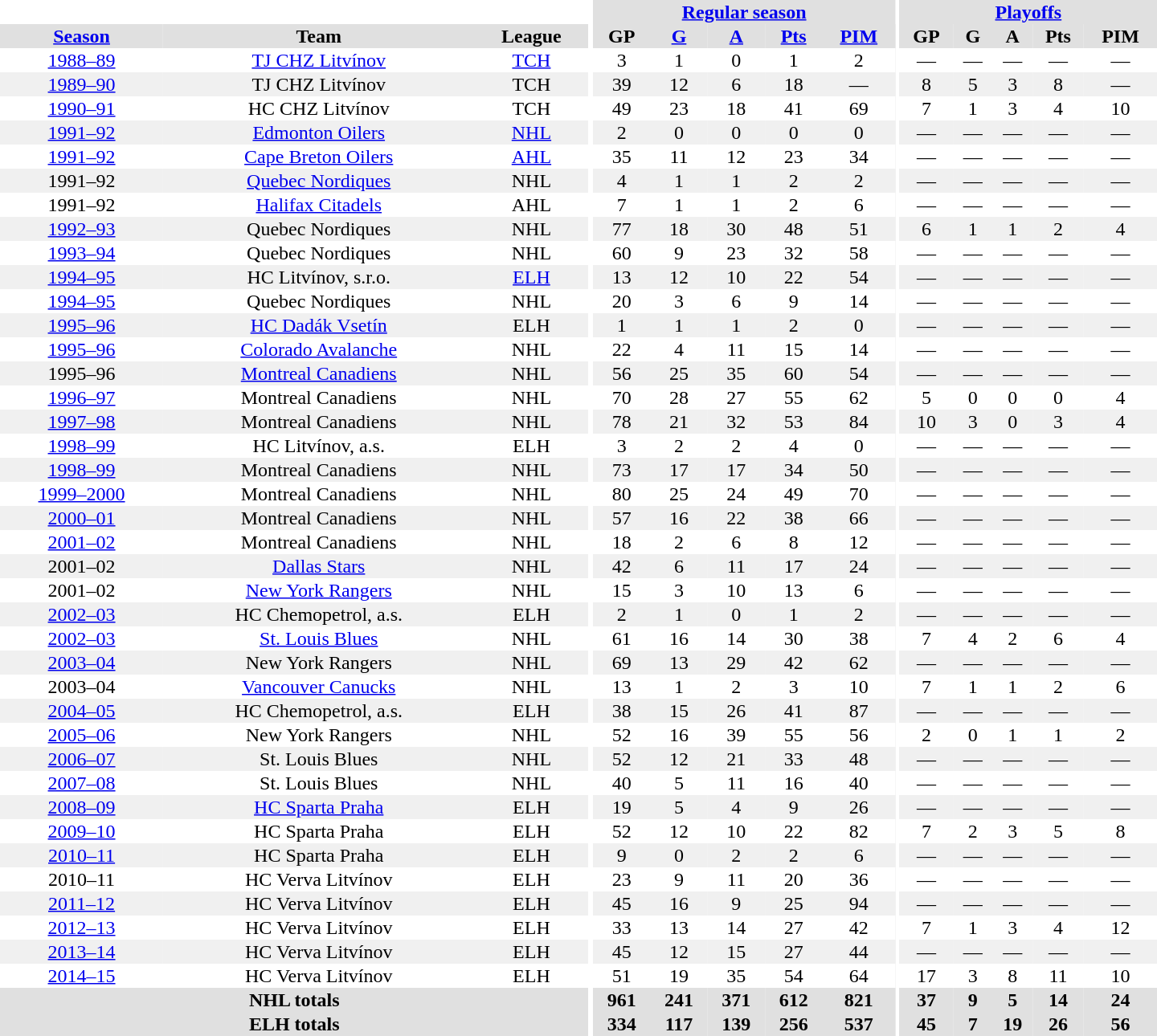<table border="0" cellpadding="1" cellspacing="0" style="text-align:center; width:60em">
<tr style="background:#e0e0e0;">
<th colspan="3" style="background:#fff;"></th>
<th rowspan="99" style="background:#fff;"></th>
<th colspan="5"><a href='#'>Regular season</a></th>
<th rowspan="99" style="background:#fff;"></th>
<th colspan="5"><a href='#'>Playoffs</a></th>
</tr>
<tr style="background:#e0e0e0;">
<th><a href='#'>Season</a></th>
<th>Team</th>
<th>League</th>
<th>GP</th>
<th><a href='#'>G</a></th>
<th><a href='#'>A</a></th>
<th><a href='#'>Pts</a></th>
<th><a href='#'>PIM</a></th>
<th>GP</th>
<th>G</th>
<th>A</th>
<th>Pts</th>
<th>PIM</th>
</tr>
<tr>
<td><a href='#'>1988–89</a></td>
<td><a href='#'>TJ CHZ Litvínov</a></td>
<td><a href='#'>TCH</a></td>
<td>3</td>
<td>1</td>
<td>0</td>
<td>1</td>
<td>2</td>
<td>—</td>
<td>—</td>
<td>—</td>
<td>—</td>
<td>—</td>
</tr>
<tr bgcolor="#f0f0f0">
<td><a href='#'>1989–90</a></td>
<td>TJ CHZ Litvínov</td>
<td>TCH</td>
<td>39</td>
<td>12</td>
<td>6</td>
<td>18</td>
<td>—</td>
<td>8</td>
<td>5</td>
<td>3</td>
<td>8</td>
<td>—</td>
</tr>
<tr>
<td><a href='#'>1990–91</a></td>
<td>HC CHZ Litvínov</td>
<td>TCH</td>
<td>49</td>
<td>23</td>
<td>18</td>
<td>41</td>
<td>69</td>
<td>7</td>
<td>1</td>
<td>3</td>
<td>4</td>
<td>10</td>
</tr>
<tr bgcolor="#f0f0f0">
<td><a href='#'>1991–92</a></td>
<td><a href='#'>Edmonton Oilers</a></td>
<td><a href='#'>NHL</a></td>
<td>2</td>
<td>0</td>
<td>0</td>
<td>0</td>
<td>0</td>
<td>—</td>
<td>—</td>
<td>—</td>
<td>—</td>
<td>—</td>
</tr>
<tr>
<td><a href='#'>1991–92</a></td>
<td><a href='#'>Cape Breton Oilers</a></td>
<td><a href='#'>AHL</a></td>
<td>35</td>
<td>11</td>
<td>12</td>
<td>23</td>
<td>34</td>
<td>—</td>
<td>—</td>
<td>—</td>
<td>—</td>
<td>—</td>
</tr>
<tr bgcolor="#f0f0f0">
<td>1991–92</td>
<td><a href='#'>Quebec Nordiques</a></td>
<td>NHL</td>
<td>4</td>
<td>1</td>
<td>1</td>
<td>2</td>
<td>2</td>
<td>—</td>
<td>—</td>
<td>—</td>
<td>—</td>
<td>—</td>
</tr>
<tr>
<td>1991–92</td>
<td><a href='#'>Halifax Citadels</a></td>
<td>AHL</td>
<td>7</td>
<td>1</td>
<td>1</td>
<td>2</td>
<td>6</td>
<td>—</td>
<td>—</td>
<td>—</td>
<td>—</td>
<td>—</td>
</tr>
<tr bgcolor="#f0f0f0">
<td><a href='#'>1992–93</a></td>
<td>Quebec Nordiques</td>
<td>NHL</td>
<td>77</td>
<td>18</td>
<td>30</td>
<td>48</td>
<td>51</td>
<td>6</td>
<td>1</td>
<td>1</td>
<td>2</td>
<td>4</td>
</tr>
<tr>
<td><a href='#'>1993–94</a></td>
<td>Quebec Nordiques</td>
<td>NHL</td>
<td>60</td>
<td>9</td>
<td>23</td>
<td>32</td>
<td>58</td>
<td>—</td>
<td>—</td>
<td>—</td>
<td>—</td>
<td>—</td>
</tr>
<tr bgcolor="#f0f0f0">
<td><a href='#'>1994–95</a></td>
<td>HC Litvínov, s.r.o.</td>
<td><a href='#'>ELH</a></td>
<td>13</td>
<td>12</td>
<td>10</td>
<td>22</td>
<td>54</td>
<td>—</td>
<td>—</td>
<td>—</td>
<td>—</td>
<td>—</td>
</tr>
<tr>
<td><a href='#'>1994–95</a></td>
<td>Quebec Nordiques</td>
<td>NHL</td>
<td>20</td>
<td>3</td>
<td>6</td>
<td>9</td>
<td>14</td>
<td>—</td>
<td>—</td>
<td>—</td>
<td>—</td>
<td>—</td>
</tr>
<tr bgcolor="#f0f0f0">
<td><a href='#'>1995–96</a></td>
<td><a href='#'>HC Dadák Vsetín</a></td>
<td>ELH</td>
<td>1</td>
<td>1</td>
<td>1</td>
<td>2</td>
<td>0</td>
<td>—</td>
<td>—</td>
<td>—</td>
<td>—</td>
<td>—</td>
</tr>
<tr>
<td><a href='#'>1995–96</a></td>
<td><a href='#'>Colorado Avalanche</a></td>
<td>NHL</td>
<td>22</td>
<td>4</td>
<td>11</td>
<td>15</td>
<td>14</td>
<td>—</td>
<td>—</td>
<td>—</td>
<td>—</td>
<td>—</td>
</tr>
<tr bgcolor="#f0f0f0">
<td>1995–96</td>
<td><a href='#'>Montreal Canadiens</a></td>
<td>NHL</td>
<td>56</td>
<td>25</td>
<td>35</td>
<td>60</td>
<td>54</td>
<td>—</td>
<td>—</td>
<td>—</td>
<td>—</td>
<td>—</td>
</tr>
<tr>
<td><a href='#'>1996–97</a></td>
<td>Montreal Canadiens</td>
<td>NHL</td>
<td>70</td>
<td>28</td>
<td>27</td>
<td>55</td>
<td>62</td>
<td>5</td>
<td>0</td>
<td>0</td>
<td>0</td>
<td>4</td>
</tr>
<tr bgcolor="#f0f0f0">
<td><a href='#'>1997–98</a></td>
<td>Montreal Canadiens</td>
<td>NHL</td>
<td>78</td>
<td>21</td>
<td>32</td>
<td>53</td>
<td>84</td>
<td>10</td>
<td>3</td>
<td>0</td>
<td>3</td>
<td>4</td>
</tr>
<tr>
<td><a href='#'>1998–99</a></td>
<td>HC Litvínov, a.s.</td>
<td>ELH</td>
<td>3</td>
<td>2</td>
<td>2</td>
<td>4</td>
<td>0</td>
<td>—</td>
<td>—</td>
<td>—</td>
<td>—</td>
<td>—</td>
</tr>
<tr bgcolor="#f0f0f0">
<td><a href='#'>1998–99</a></td>
<td>Montreal Canadiens</td>
<td>NHL</td>
<td>73</td>
<td>17</td>
<td>17</td>
<td>34</td>
<td>50</td>
<td>—</td>
<td>—</td>
<td>—</td>
<td>—</td>
<td>—</td>
</tr>
<tr>
<td><a href='#'>1999–2000</a></td>
<td>Montreal Canadiens</td>
<td>NHL</td>
<td>80</td>
<td>25</td>
<td>24</td>
<td>49</td>
<td>70</td>
<td>—</td>
<td>—</td>
<td>—</td>
<td>—</td>
<td>—</td>
</tr>
<tr bgcolor="#f0f0f0">
<td><a href='#'>2000–01</a></td>
<td>Montreal Canadiens</td>
<td>NHL</td>
<td>57</td>
<td>16</td>
<td>22</td>
<td>38</td>
<td>66</td>
<td>—</td>
<td>—</td>
<td>—</td>
<td>—</td>
<td>—</td>
</tr>
<tr>
<td><a href='#'>2001–02</a></td>
<td>Montreal Canadiens</td>
<td>NHL</td>
<td>18</td>
<td>2</td>
<td>6</td>
<td>8</td>
<td>12</td>
<td>—</td>
<td>—</td>
<td>—</td>
<td>—</td>
<td>—</td>
</tr>
<tr bgcolor="#f0f0f0">
<td>2001–02</td>
<td><a href='#'>Dallas Stars</a></td>
<td>NHL</td>
<td>42</td>
<td>6</td>
<td>11</td>
<td>17</td>
<td>24</td>
<td>—</td>
<td>—</td>
<td>—</td>
<td>—</td>
<td>—</td>
</tr>
<tr>
<td>2001–02</td>
<td><a href='#'>New York Rangers</a></td>
<td>NHL</td>
<td>15</td>
<td>3</td>
<td>10</td>
<td>13</td>
<td>6</td>
<td>—</td>
<td>—</td>
<td>—</td>
<td>—</td>
<td>—</td>
</tr>
<tr bgcolor="#f0f0f0">
<td><a href='#'>2002–03</a></td>
<td>HC Chemopetrol, a.s.</td>
<td>ELH</td>
<td>2</td>
<td>1</td>
<td>0</td>
<td>1</td>
<td>2</td>
<td>—</td>
<td>—</td>
<td>—</td>
<td>—</td>
<td>—</td>
</tr>
<tr>
<td><a href='#'>2002–03</a></td>
<td><a href='#'>St. Louis Blues</a></td>
<td>NHL</td>
<td>61</td>
<td>16</td>
<td>14</td>
<td>30</td>
<td>38</td>
<td>7</td>
<td>4</td>
<td>2</td>
<td>6</td>
<td>4</td>
</tr>
<tr bgcolor="#f0f0f0">
<td><a href='#'>2003–04</a></td>
<td>New York Rangers</td>
<td>NHL</td>
<td>69</td>
<td>13</td>
<td>29</td>
<td>42</td>
<td>62</td>
<td>—</td>
<td>—</td>
<td>—</td>
<td>—</td>
<td>—</td>
</tr>
<tr>
<td>2003–04</td>
<td><a href='#'>Vancouver Canucks</a></td>
<td>NHL</td>
<td>13</td>
<td>1</td>
<td>2</td>
<td>3</td>
<td>10</td>
<td>7</td>
<td>1</td>
<td>1</td>
<td>2</td>
<td>6</td>
</tr>
<tr bgcolor="#f0f0f0">
<td><a href='#'>2004–05</a></td>
<td>HC Chemopetrol, a.s.</td>
<td>ELH</td>
<td>38</td>
<td>15</td>
<td>26</td>
<td>41</td>
<td>87</td>
<td>—</td>
<td>—</td>
<td>—</td>
<td>—</td>
<td>—</td>
</tr>
<tr>
<td><a href='#'>2005–06</a></td>
<td>New York Rangers</td>
<td>NHL</td>
<td>52</td>
<td>16</td>
<td>39</td>
<td>55</td>
<td>56</td>
<td>2</td>
<td>0</td>
<td>1</td>
<td>1</td>
<td>2</td>
</tr>
<tr bgcolor="#f0f0f0">
<td><a href='#'>2006–07</a></td>
<td>St. Louis Blues</td>
<td>NHL</td>
<td>52</td>
<td>12</td>
<td>21</td>
<td>33</td>
<td>48</td>
<td>—</td>
<td>—</td>
<td>—</td>
<td>—</td>
<td>—</td>
</tr>
<tr>
<td><a href='#'>2007–08</a></td>
<td>St. Louis Blues</td>
<td>NHL</td>
<td>40</td>
<td>5</td>
<td>11</td>
<td>16</td>
<td>40</td>
<td>—</td>
<td>—</td>
<td>—</td>
<td>—</td>
<td>—</td>
</tr>
<tr bgcolor="#f0f0f0">
<td><a href='#'>2008–09</a></td>
<td><a href='#'>HC Sparta Praha</a></td>
<td>ELH</td>
<td>19</td>
<td>5</td>
<td>4</td>
<td>9</td>
<td>26</td>
<td>—</td>
<td>—</td>
<td>—</td>
<td>—</td>
<td>—</td>
</tr>
<tr>
<td><a href='#'>2009–10</a></td>
<td>HC Sparta Praha</td>
<td>ELH</td>
<td>52</td>
<td>12</td>
<td>10</td>
<td>22</td>
<td>82</td>
<td>7</td>
<td>2</td>
<td>3</td>
<td>5</td>
<td>8</td>
</tr>
<tr bgcolor="#f0f0f0">
<td><a href='#'>2010–11</a></td>
<td>HC Sparta Praha</td>
<td>ELH</td>
<td>9</td>
<td>0</td>
<td>2</td>
<td>2</td>
<td>6</td>
<td>—</td>
<td>—</td>
<td>—</td>
<td>—</td>
<td>—</td>
</tr>
<tr>
<td>2010–11</td>
<td>HC Verva Litvínov</td>
<td>ELH</td>
<td>23</td>
<td>9</td>
<td>11</td>
<td>20</td>
<td>36</td>
<td>—</td>
<td>—</td>
<td>—</td>
<td>—</td>
<td>—</td>
</tr>
<tr bgcolor="#f0f0f0">
<td><a href='#'>2011–12</a></td>
<td>HC Verva Litvínov</td>
<td>ELH</td>
<td>45</td>
<td>16</td>
<td>9</td>
<td>25</td>
<td>94</td>
<td>—</td>
<td>—</td>
<td>—</td>
<td>—</td>
<td>—</td>
</tr>
<tr>
<td><a href='#'>2012–13</a></td>
<td>HC Verva Litvínov</td>
<td>ELH</td>
<td>33</td>
<td>13</td>
<td>14</td>
<td>27</td>
<td>42</td>
<td>7</td>
<td>1</td>
<td>3</td>
<td>4</td>
<td>12</td>
</tr>
<tr bgcolor="#f0f0f0">
<td><a href='#'>2013–14</a></td>
<td>HC Verva Litvínov</td>
<td>ELH</td>
<td>45</td>
<td>12</td>
<td>15</td>
<td>27</td>
<td>44</td>
<td>—</td>
<td>—</td>
<td>—</td>
<td>—</td>
<td>—</td>
</tr>
<tr>
<td><a href='#'>2014–15</a></td>
<td>HC Verva Litvínov</td>
<td>ELH</td>
<td>51</td>
<td>19</td>
<td>35</td>
<td>54</td>
<td>64</td>
<td>17</td>
<td>3</td>
<td>8</td>
<td>11</td>
<td>10</td>
</tr>
<tr bgcolor="#e0e0e0">
<th colspan="3">NHL totals</th>
<th>961</th>
<th>241</th>
<th>371</th>
<th>612</th>
<th>821</th>
<th>37</th>
<th>9</th>
<th>5</th>
<th>14</th>
<th>24</th>
</tr>
<tr bgcolor="#e0e0e0">
<th colspan="3">ELH totals</th>
<th>334</th>
<th>117</th>
<th>139</th>
<th>256</th>
<th>537</th>
<th>45</th>
<th>7</th>
<th>19</th>
<th>26</th>
<th>56</th>
</tr>
</table>
